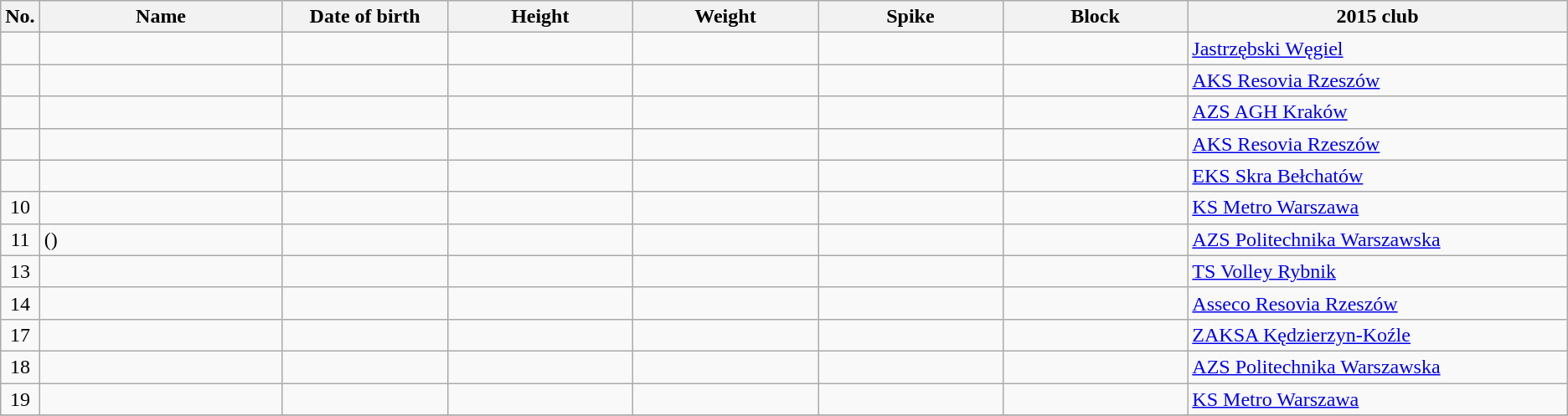<table class="wikitable sortable" style="font-size:100%; text-align:center;">
<tr>
<th>No.</th>
<th style="width:12em">Name</th>
<th style="width:8em">Date of birth</th>
<th style="width:9em">Height</th>
<th style="width:9em">Weight</th>
<th style="width:9em">Spike</th>
<th style="width:9em">Block</th>
<th style="width:19em">2015 club</th>
</tr>
<tr>
<td></td>
<td align=left></td>
<td align=right></td>
<td></td>
<td></td>
<td></td>
<td></td>
<td align=left> <a href='#'>Jastrzębski Węgiel</a></td>
</tr>
<tr>
<td></td>
<td align=left></td>
<td align=right></td>
<td></td>
<td></td>
<td></td>
<td></td>
<td align=left> <a href='#'>AKS Resovia Rzeszów</a></td>
</tr>
<tr>
<td></td>
<td align=left></td>
<td align=right></td>
<td></td>
<td></td>
<td></td>
<td></td>
<td align=left> <a href='#'>AZS AGH Kraków</a></td>
</tr>
<tr>
<td></td>
<td align=left></td>
<td align=right></td>
<td></td>
<td></td>
<td></td>
<td></td>
<td align=left> <a href='#'>AKS Resovia Rzeszów</a></td>
</tr>
<tr>
<td></td>
<td align=left></td>
<td align=right></td>
<td></td>
<td></td>
<td></td>
<td></td>
<td align=left> <a href='#'>EKS Skra Bełchatów</a></td>
</tr>
<tr>
<td>10</td>
<td align=left></td>
<td align=right></td>
<td></td>
<td></td>
<td></td>
<td></td>
<td align=left> <a href='#'>KS Metro Warszawa</a></td>
</tr>
<tr>
<td>11</td>
<td align=left> ()</td>
<td align=right></td>
<td></td>
<td></td>
<td></td>
<td></td>
<td align=left> <a href='#'>AZS Politechnika Warszawska</a></td>
</tr>
<tr>
<td>13</td>
<td align=left></td>
<td align=right></td>
<td></td>
<td></td>
<td></td>
<td></td>
<td align=left> <a href='#'>TS Volley Rybnik</a></td>
</tr>
<tr>
<td>14</td>
<td align=left></td>
<td align=right></td>
<td></td>
<td></td>
<td></td>
<td></td>
<td align=left> <a href='#'>Asseco Resovia Rzeszów</a></td>
</tr>
<tr>
<td>17</td>
<td align=left></td>
<td align=right></td>
<td></td>
<td></td>
<td></td>
<td></td>
<td align=left> <a href='#'>ZAKSA Kędzierzyn-Koźle</a></td>
</tr>
<tr>
<td>18</td>
<td align=left></td>
<td align=right></td>
<td></td>
<td></td>
<td></td>
<td></td>
<td align=left> <a href='#'>AZS Politechnika Warszawska</a></td>
</tr>
<tr>
<td>19</td>
<td align=left></td>
<td align=right></td>
<td></td>
<td></td>
<td></td>
<td></td>
<td align=left> <a href='#'>KS Metro Warszawa</a></td>
</tr>
<tr>
</tr>
</table>
